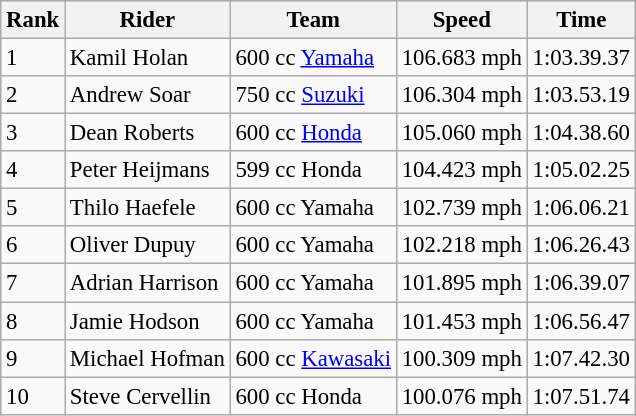<table class="wikitable" style="font-size: 95%;">
<tr style="background:#efefef;">
<th>Rank</th>
<th>Rider</th>
<th>Team</th>
<th>Speed</th>
<th>Time</th>
</tr>
<tr>
<td>1</td>
<td> Kamil Holan</td>
<td>600 cc <a href='#'>Yamaha</a></td>
<td>106.683 mph</td>
<td>1:03.39.37</td>
</tr>
<tr>
<td>2</td>
<td>  Andrew Soar</td>
<td>750 cc <a href='#'>Suzuki</a></td>
<td>106.304 mph</td>
<td>1:03.53.19</td>
</tr>
<tr>
<td>3</td>
<td> Dean Roberts</td>
<td>600 cc <a href='#'>Honda</a></td>
<td>105.060 mph</td>
<td>1:04.38.60</td>
</tr>
<tr>
<td>4</td>
<td>  Peter Heijmans</td>
<td>599 cc Honda</td>
<td>104.423 mph</td>
<td>1:05.02.25</td>
</tr>
<tr>
<td>5</td>
<td> Thilo Haefele</td>
<td>600 cc Yamaha</td>
<td>102.739 mph</td>
<td>1:06.06.21</td>
</tr>
<tr>
<td>6</td>
<td> Oliver Dupuy</td>
<td>600 cc Yamaha</td>
<td>102.218 mph</td>
<td>1:06.26.43</td>
</tr>
<tr>
<td>7</td>
<td> Adrian Harrison</td>
<td>600 cc Yamaha</td>
<td>101.895 mph</td>
<td>1:06.39.07</td>
</tr>
<tr>
<td>8</td>
<td> Jamie Hodson</td>
<td>600 cc Yamaha</td>
<td>101.453 mph</td>
<td>1:06.56.47</td>
</tr>
<tr>
<td>9</td>
<td> Michael Hofman</td>
<td>600 cc <a href='#'>Kawasaki</a></td>
<td>100.309 mph</td>
<td>1:07.42.30</td>
</tr>
<tr>
<td>10</td>
<td> Steve Cervellin</td>
<td>600 cc Honda</td>
<td>100.076 mph</td>
<td>1:07.51.74</td>
</tr>
</table>
